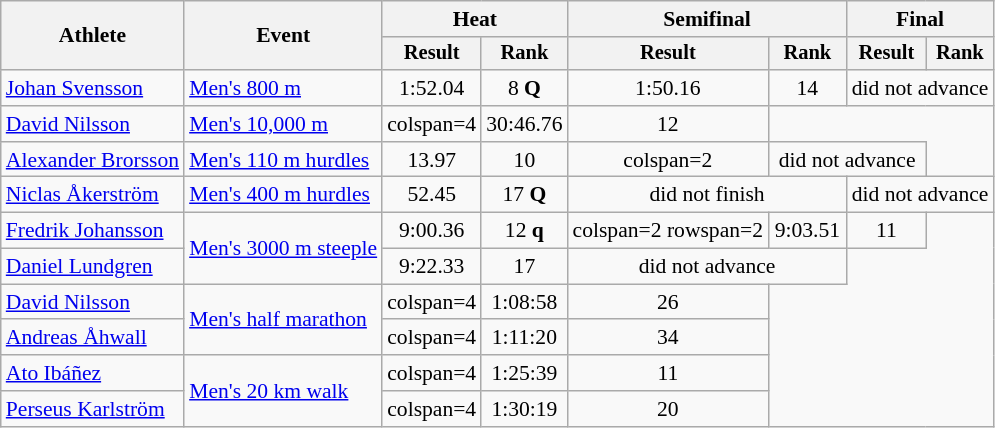<table class="wikitable" style="font-size:90%">
<tr>
<th rowspan=2>Athlete</th>
<th rowspan=2>Event</th>
<th colspan=2>Heat</th>
<th colspan=2>Semifinal</th>
<th colspan=2>Final</th>
</tr>
<tr style="font-size:95%">
<th>Result</th>
<th>Rank</th>
<th>Result</th>
<th>Rank</th>
<th>Result</th>
<th>Rank</th>
</tr>
<tr align=center>
<td align=left><a href='#'>Johan Svensson</a></td>
<td align=left><a href='#'>Men's 800 m</a></td>
<td>1:52.04</td>
<td>8 <strong>Q</strong></td>
<td>1:50.16</td>
<td>14</td>
<td colspan=2>did not advance</td>
</tr>
<tr align=center>
<td align=left><a href='#'>David Nilsson</a></td>
<td align=left><a href='#'>Men's 10,000 m</a></td>
<td>colspan=4 </td>
<td>30:46.76</td>
<td>12</td>
</tr>
<tr align=center>
<td align=left><a href='#'>Alexander Brorsson</a></td>
<td align=left><a href='#'>Men's 110 m hurdles</a></td>
<td>13.97</td>
<td>10</td>
<td>colspan=2 </td>
<td colspan=2>did not advance</td>
</tr>
<tr align=center>
<td align=left><a href='#'>Niclas Åkerström</a></td>
<td align=left><a href='#'>Men's 400 m hurdles</a></td>
<td>52.45</td>
<td>17 <strong>Q</strong></td>
<td colspan=2>did not finish</td>
<td colspan=2>did not advance</td>
</tr>
<tr align="center">
<td align=left><a href='#'>Fredrik Johansson</a></td>
<td align=left rowspan=2><a href='#'>Men's 3000 m steeple</a></td>
<td>9:00.36</td>
<td>12 <strong>q</strong></td>
<td>colspan=2 rowspan=2 </td>
<td>9:03.51</td>
<td>11</td>
</tr>
<tr align=center>
<td align=left><a href='#'>Daniel Lundgren</a></td>
<td>9:22.33</td>
<td>17</td>
<td colspan=2>did not advance</td>
</tr>
<tr align=center>
<td align=left><a href='#'>David Nilsson</a></td>
<td align=left rowspan=2><a href='#'>Men's half marathon</a></td>
<td>colspan=4 </td>
<td>1:08:58</td>
<td>26</td>
</tr>
<tr align=center>
<td align=left><a href='#'>Andreas Åhwall</a></td>
<td>colspan=4 </td>
<td>1:11:20</td>
<td>34</td>
</tr>
<tr align=center>
<td align=left><a href='#'>Ato Ibáñez</a></td>
<td align=left rowspan=2><a href='#'>Men's 20 km walk</a></td>
<td>colspan=4 </td>
<td>1:25:39</td>
<td>11</td>
</tr>
<tr align=center>
<td align=left><a href='#'>Perseus Karlström</a></td>
<td>colspan=4 </td>
<td>1:30:19</td>
<td>20</td>
</tr>
</table>
